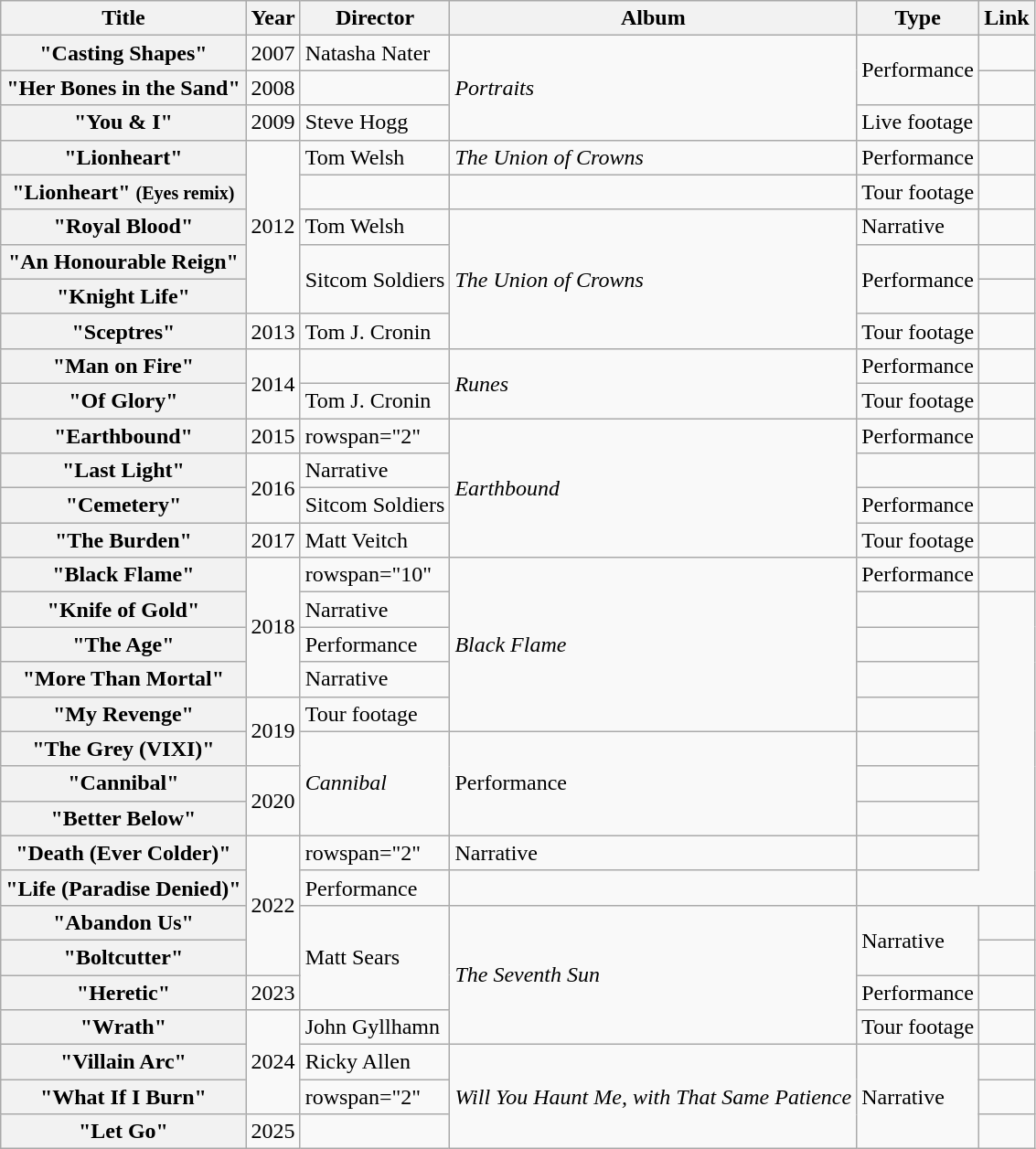<table class="wikitable plainrowheaders">
<tr>
<th>Title</th>
<th>Year</th>
<th>Director</th>
<th>Album</th>
<th>Type</th>
<th>Link</th>
</tr>
<tr>
<th scope="row">"Casting Shapes"</th>
<td>2007</td>
<td>Natasha Nater</td>
<td rowspan="3"><em>Portraits</em></td>
<td rowspan="2">Performance</td>
<td></td>
</tr>
<tr>
<th scope="row">"Her Bones in the Sand"</th>
<td>2008</td>
<td></td>
<td></td>
</tr>
<tr>
<th scope="row">"You & I"</th>
<td>2009</td>
<td>Steve Hogg</td>
<td>Live footage</td>
<td></td>
</tr>
<tr>
<th scope="row">"Lionheart"</th>
<td rowspan="5">2012</td>
<td>Tom Welsh</td>
<td><em>The Union of Crowns</em></td>
<td>Performance</td>
<td></td>
</tr>
<tr>
<th scope="row">"Lionheart" <small>(Eyes remix)</small></th>
<td></td>
<td></td>
<td>Tour footage</td>
<td></td>
</tr>
<tr>
<th scope="row">"Royal Blood"</th>
<td>Tom Welsh</td>
<td rowspan="4"><em>The Union of Crowns</em></td>
<td>Narrative</td>
<td></td>
</tr>
<tr>
<th scope="row">"An Honourable Reign"</th>
<td rowspan="2">Sitcom Soldiers</td>
<td rowspan="2">Performance</td>
<td></td>
</tr>
<tr>
<th scope="row">"Knight Life"</th>
<td></td>
</tr>
<tr>
<th scope="row">"Sceptres"</th>
<td>2013</td>
<td>Tom J. Cronin</td>
<td>Tour footage</td>
<td></td>
</tr>
<tr>
<th scope="row">"Man on Fire"</th>
<td rowspan="2">2014</td>
<td></td>
<td rowspan="2"><em>Runes</em></td>
<td>Performance</td>
<td></td>
</tr>
<tr>
<th scope="row">"Of Glory"</th>
<td>Tom J. Cronin</td>
<td>Tour footage</td>
<td></td>
</tr>
<tr>
<th scope="row">"Earthbound"</th>
<td>2015</td>
<td>rowspan="2" </td>
<td rowspan="4"><em>Earthbound</em></td>
<td>Performance</td>
<td></td>
</tr>
<tr>
<th scope="row">"Last Light"</th>
<td rowspan="2">2016</td>
<td>Narrative</td>
<td></td>
</tr>
<tr>
<th scope="row">"Cemetery"</th>
<td>Sitcom Soldiers</td>
<td>Performance</td>
<td></td>
</tr>
<tr>
<th scope="row">"The Burden"</th>
<td>2017</td>
<td>Matt Veitch</td>
<td>Tour footage</td>
<td></td>
</tr>
<tr>
<th scope="row">"Black Flame"</th>
<td rowspan="4">2018</td>
<td>rowspan="10" </td>
<td rowspan="5"><em>Black Flame</em></td>
<td>Performance</td>
<td></td>
</tr>
<tr>
<th scope="row">"Knife of Gold"</th>
<td>Narrative</td>
<td></td>
</tr>
<tr>
<th scope="row">"The Age"</th>
<td>Performance</td>
<td></td>
</tr>
<tr>
<th scope="row">"More Than Mortal"</th>
<td>Narrative</td>
<td></td>
</tr>
<tr>
<th scope="row">"My Revenge"</th>
<td rowspan="2">2019</td>
<td>Tour footage</td>
<td></td>
</tr>
<tr>
<th scope="row">"The Grey (VIXI)"</th>
<td rowspan="3"><em>Cannibal</em></td>
<td rowspan="3">Performance</td>
<td></td>
</tr>
<tr>
<th scope="row">"Cannibal"</th>
<td rowspan="2">2020</td>
<td></td>
</tr>
<tr>
<th scope="row">"Better Below"</th>
<td></td>
</tr>
<tr>
<th scope="row">"Death (Ever Colder)"</th>
<td rowspan="4">2022</td>
<td>rowspan="2" </td>
<td>Narrative</td>
<td></td>
</tr>
<tr>
<th scope="row">"Life (Paradise Denied)"</th>
<td>Performance</td>
<td></td>
</tr>
<tr>
<th scope="row">"Abandon Us"</th>
<td rowspan="3">Matt Sears</td>
<td rowspan="4"><em>The Seventh Sun</em></td>
<td rowspan="2">Narrative</td>
<td></td>
</tr>
<tr>
<th scope="row">"Boltcutter"</th>
<td></td>
</tr>
<tr>
<th scope="row">"Heretic"</th>
<td>2023</td>
<td>Performance</td>
<td></td>
</tr>
<tr>
<th scope="row">"Wrath"</th>
<td rowspan="3">2024</td>
<td>John Gyllhamn</td>
<td>Tour footage</td>
<td></td>
</tr>
<tr>
<th scope="row">"Villain Arc"</th>
<td>Ricky Allen</td>
<td rowspan="3"><em>Will You Haunt Me, with That Same Patience</em></td>
<td rowspan="3">Narrative</td>
<td></td>
</tr>
<tr>
<th scope="row">"What If I Burn"</th>
<td>rowspan="2" </td>
<td></td>
</tr>
<tr>
<th scope="row">"Let Go"</th>
<td>2025</td>
<td></td>
</tr>
</table>
